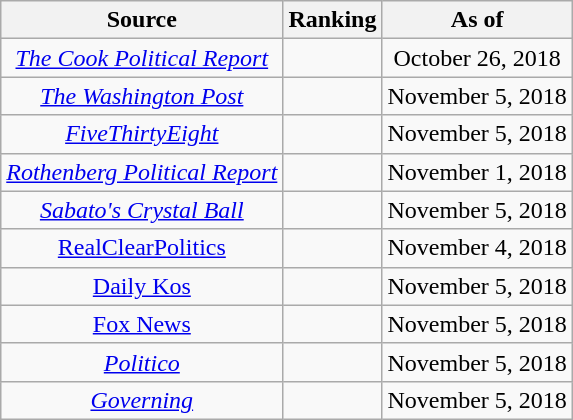<table class="wikitable" style="text-align:center">
<tr>
<th>Source</th>
<th>Ranking</th>
<th>As of</th>
</tr>
<tr>
<td><em><a href='#'>The Cook Political Report</a></em></td>
<td></td>
<td>October 26, 2018</td>
</tr>
<tr>
<td><em><a href='#'>The Washington Post</a></em></td>
<td></td>
<td>November 5, 2018</td>
</tr>
<tr>
<td><em><a href='#'>FiveThirtyEight</a></em></td>
<td></td>
<td>November 5, 2018</td>
</tr>
<tr>
<td><a href='#'><em>Rothenberg Political Report</em></a></td>
<td></td>
<td>November 1, 2018</td>
</tr>
<tr>
<td><em><a href='#'>Sabato's Crystal Ball</a></em></td>
<td></td>
<td>November 5, 2018</td>
</tr>
<tr>
<td><a href='#'>RealClearPolitics</a></td>
<td></td>
<td>November 4, 2018</td>
</tr>
<tr>
<td><a href='#'>Daily Kos</a></td>
<td></td>
<td>November 5, 2018</td>
</tr>
<tr>
<td><a href='#'>Fox News</a></td>
<td></td>
<td>November 5, 2018</td>
</tr>
<tr>
<td><em><a href='#'>Politico</a></em></td>
<td></td>
<td>November 5, 2018</td>
</tr>
<tr>
<td><a href='#'><em>Governing</em></a></td>
<td></td>
<td>November 5, 2018</td>
</tr>
</table>
